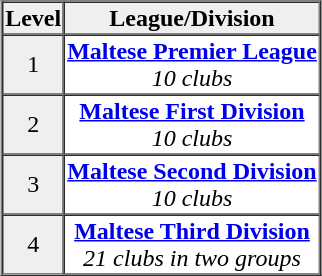<table align="center" border="1" cellspacing="0">
<tr style="background:#efefef;">
<th>Level</th>
<th>League/Division</th>
</tr>
<tr>
<td align="center" style="background:#efefef;">1</td>
<td align="center"><strong><a href='#'>Maltese Premier League</a></strong><br><em>10 clubs</em></td>
</tr>
<tr>
<td align="center" style="background:#efefef;">2</td>
<td align="center"><strong><a href='#'>Maltese First Division</a></strong><br><em>10 clubs</em></td>
</tr>
<tr>
<td align="center" style="background:#efefef;">3</td>
<td align="center"><strong><a href='#'>Maltese Second Division</a></strong><br><em>10 clubs</em></td>
</tr>
<tr>
<td align="center" style="background:#efefef;">4</td>
<td align="center"><strong><a href='#'>Maltese Third Division</a></strong><br><em>21 clubs in two groups</em></td>
</tr>
</table>
